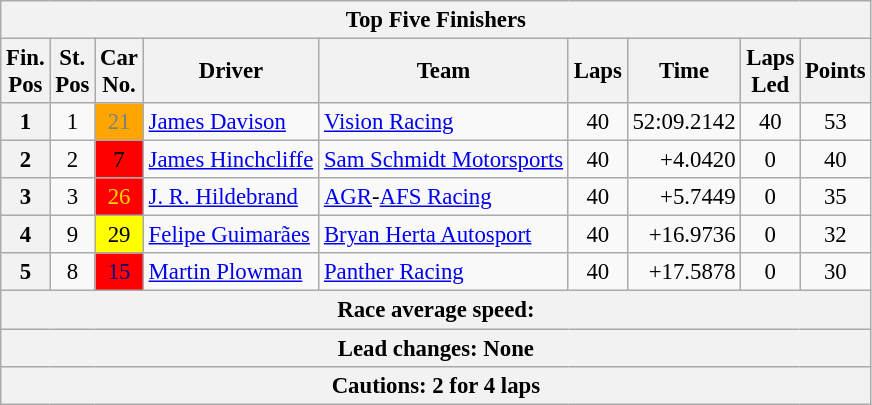<table class="wikitable" style="font-size:95%;">
<tr>
<th colspan=9>Top Five Finishers</th>
</tr>
<tr>
<th>Fin.<br>Pos</th>
<th>St.<br>Pos</th>
<th>Car<br>No.</th>
<th>Driver</th>
<th>Team</th>
<th>Laps</th>
<th>Time</th>
<th>Laps<br>Led</th>
<th>Points</th>
</tr>
<tr>
<th>1</th>
<td align=center>1</td>
<td style="background:orange; color:grey;" align=center>21</td>
<td> <a href='#'>James Davison</a></td>
<td><a href='#'>Vision Racing</a></td>
<td align=center>40</td>
<td align=right>52:09.2142</td>
<td align=center>40</td>
<td align=center>53</td>
</tr>
<tr>
<th>2</th>
<td align=center>2</td>
<td style="background:red; color:black;" align=center>7</td>
<td> <a href='#'>James Hinchcliffe</a></td>
<td><a href='#'>Sam Schmidt Motorsports</a></td>
<td align=center>40</td>
<td align=right>+4.0420</td>
<td align=center>0</td>
<td align=center>40</td>
</tr>
<tr>
<th>3</th>
<td align=center>3</td>
<td style="background:red; color:gold;" align=center>26</td>
<td> <a href='#'>J. R. Hildebrand</a></td>
<td><a href='#'>AGR</a>-<a href='#'>AFS Racing</a></td>
<td align=center>40</td>
<td align=right>+5.7449</td>
<td align=center>0</td>
<td align=center>35</td>
</tr>
<tr>
<th>4</th>
<td align=center>9</td>
<td style="background:yellow; color:black;" align=center>29</td>
<td> <a href='#'>Felipe Guimarães</a></td>
<td><a href='#'>Bryan Herta Autosport</a></td>
<td align=center>40</td>
<td align=right>+16.9736</td>
<td align=center>0</td>
<td align=center>32</td>
</tr>
<tr>
<th>5</th>
<td align=center>8</td>
<td style="background:red; color:navy;" align=center>15</td>
<td> <a href='#'>Martin Plowman</a></td>
<td><a href='#'>Panther Racing</a></td>
<td align=center>40</td>
<td align=right>+17.5878</td>
<td align=center>0</td>
<td align=center>30</td>
</tr>
<tr>
<th colspan=9>Race average speed: </th>
</tr>
<tr>
<th colspan=9>Lead changes: None</th>
</tr>
<tr>
<th colspan=9>Cautions: 2 for 4 laps</th>
</tr>
</table>
